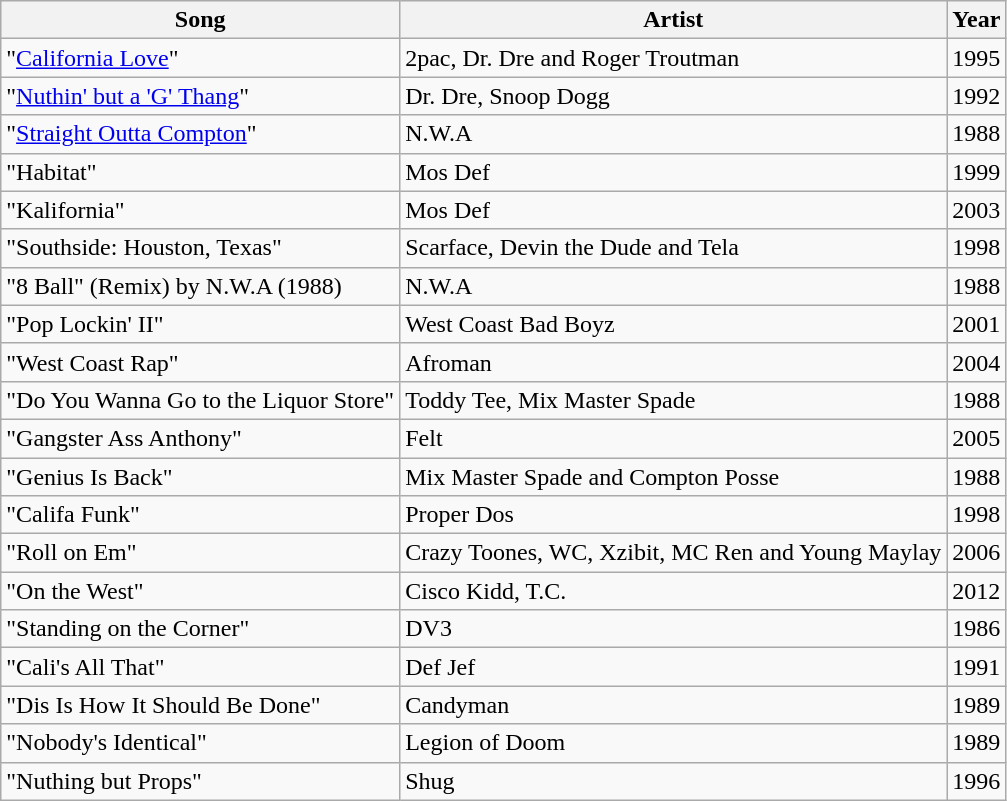<table class="wikitable">
<tr>
<th>Song</th>
<th>Artist</th>
<th>Year</th>
</tr>
<tr>
<td>"<a href='#'>California Love</a>"</td>
<td>2pac, Dr. Dre and Roger Troutman</td>
<td>1995</td>
</tr>
<tr>
<td>"<a href='#'>Nuthin' but a 'G' Thang</a>"</td>
<td>Dr. Dre, Snoop Dogg</td>
<td>1992</td>
</tr>
<tr>
<td>"<a href='#'>Straight Outta Compton</a>"</td>
<td>N.W.A</td>
<td>1988</td>
</tr>
<tr>
<td>"Habitat"</td>
<td>Mos Def</td>
<td>1999</td>
</tr>
<tr>
<td>"Kalifornia"</td>
<td>Mos Def</td>
<td>2003</td>
</tr>
<tr>
<td>"Southside: Houston, Texas"</td>
<td>Scarface, Devin the Dude and Tela</td>
<td>1998</td>
</tr>
<tr>
<td>"8 Ball" (Remix) by N.W.A (1988)</td>
<td>N.W.A</td>
<td>1988</td>
</tr>
<tr>
<td>"Pop Lockin' II"</td>
<td>West Coast Bad Boyz</td>
<td>2001</td>
</tr>
<tr>
<td>"West Coast Rap"</td>
<td>Afroman</td>
<td>2004</td>
</tr>
<tr>
<td>"Do You Wanna Go to the Liquor Store"</td>
<td>Toddy Tee, Mix Master Spade</td>
<td>1988</td>
</tr>
<tr>
<td>"Gangster Ass Anthony"</td>
<td>Felt</td>
<td>2005</td>
</tr>
<tr>
<td>"Genius Is Back"</td>
<td>Mix Master Spade and Compton Posse</td>
<td>1988</td>
</tr>
<tr>
<td>"Califa Funk"</td>
<td>Proper Dos</td>
<td>1998</td>
</tr>
<tr>
<td>"Roll on Em"</td>
<td>Crazy Toones, WC, Xzibit, MC Ren and Young Maylay</td>
<td>2006</td>
</tr>
<tr>
<td>"On the West"</td>
<td>Cisco Kidd, T.C.</td>
<td>2012</td>
</tr>
<tr>
<td>"Standing on the Corner"</td>
<td>DV3</td>
<td>1986</td>
</tr>
<tr>
<td>"Cali's All That"</td>
<td>Def Jef</td>
<td>1991</td>
</tr>
<tr>
<td>"Dis Is How It Should Be Done"</td>
<td>Candyman</td>
<td>1989</td>
</tr>
<tr>
<td>"Nobody's Identical"</td>
<td>Legion of Doom</td>
<td>1989</td>
</tr>
<tr>
<td>"Nuthing but Props"</td>
<td>Shug</td>
<td>1996</td>
</tr>
</table>
